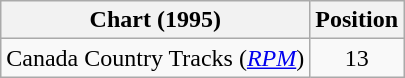<table class="wikitable sortable">
<tr>
<th scope="col">Chart (1995)</th>
<th scope="col">Position</th>
</tr>
<tr>
<td>Canada Country Tracks (<em><a href='#'>RPM</a></em>)</td>
<td align="center">13</td>
</tr>
</table>
